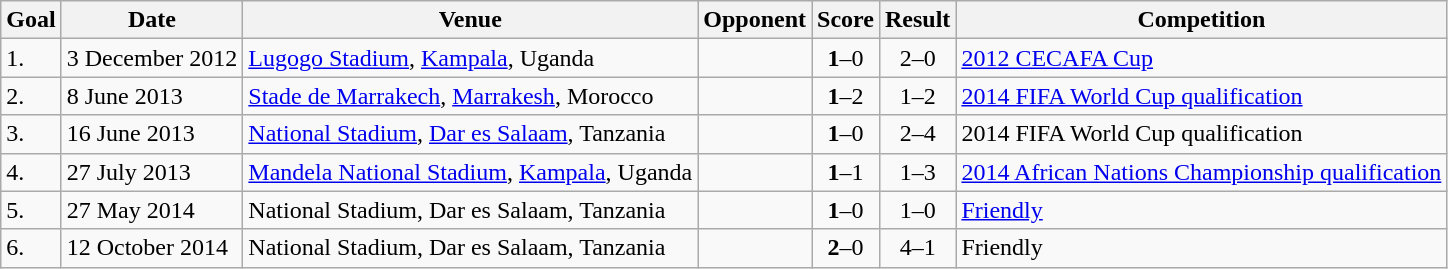<table class="wikitable plainrowheaders sortable">
<tr>
<th>Goal</th>
<th>Date</th>
<th>Venue</th>
<th>Opponent</th>
<th>Score</th>
<th>Result</th>
<th>Competition</th>
</tr>
<tr>
<td>1.</td>
<td>3 December 2012</td>
<td><a href='#'>Lugogo Stadium</a>, <a href='#'>Kampala</a>, Uganda</td>
<td></td>
<td align=center><strong>1</strong>–0</td>
<td align=center>2–0</td>
<td><a href='#'>2012 CECAFA Cup</a></td>
</tr>
<tr>
<td>2.</td>
<td>8 June 2013</td>
<td><a href='#'>Stade de Marrakech</a>, <a href='#'>Marrakesh</a>, Morocco</td>
<td></td>
<td align=center><strong>1</strong>–2</td>
<td align=center>1–2</td>
<td><a href='#'>2014 FIFA World Cup qualification</a></td>
</tr>
<tr>
<td>3.</td>
<td>16 June 2013</td>
<td><a href='#'>National Stadium</a>, <a href='#'>Dar es Salaam</a>, Tanzania</td>
<td></td>
<td align=center><strong>1</strong>–0</td>
<td align=center>2–4</td>
<td>2014 FIFA World Cup qualification</td>
</tr>
<tr>
<td>4.</td>
<td>27 July 2013</td>
<td><a href='#'>Mandela National Stadium</a>, <a href='#'>Kampala</a>, Uganda</td>
<td></td>
<td align=center><strong>1</strong>–1</td>
<td align=center>1–3</td>
<td><a href='#'>2014 African Nations Championship qualification</a></td>
</tr>
<tr>
<td>5.</td>
<td>27 May 2014</td>
<td>National Stadium, Dar es Salaam, Tanzania</td>
<td></td>
<td align=center><strong>1</strong>–0</td>
<td align=center>1–0</td>
<td><a href='#'>Friendly</a></td>
</tr>
<tr>
<td>6.</td>
<td>12 October 2014</td>
<td>National Stadium, Dar es Salaam, Tanzania</td>
<td></td>
<td align=center><strong>2</strong>–0</td>
<td align=center>4–1</td>
<td>Friendly</td>
</tr>
</table>
